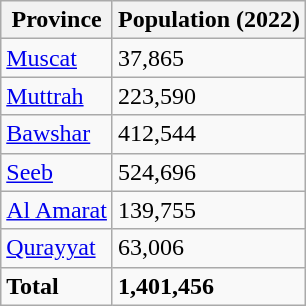<table class="wikitable">
<tr>
<th>Province</th>
<th>Population (2022)</th>
</tr>
<tr>
<td><a href='#'>Muscat</a></td>
<td>37,865</td>
</tr>
<tr>
<td><a href='#'>Muttrah</a></td>
<td>223,590</td>
</tr>
<tr>
<td><a href='#'>Bawshar</a></td>
<td>412,544</td>
</tr>
<tr>
<td><a href='#'>Seeb</a></td>
<td>524,696</td>
</tr>
<tr>
<td><a href='#'>Al Amarat</a></td>
<td>139,755</td>
</tr>
<tr>
<td><a href='#'>Qurayyat</a></td>
<td>63,006</td>
</tr>
<tr>
<td><strong>Total</strong></td>
<td><strong>1,401,456</strong></td>
</tr>
</table>
